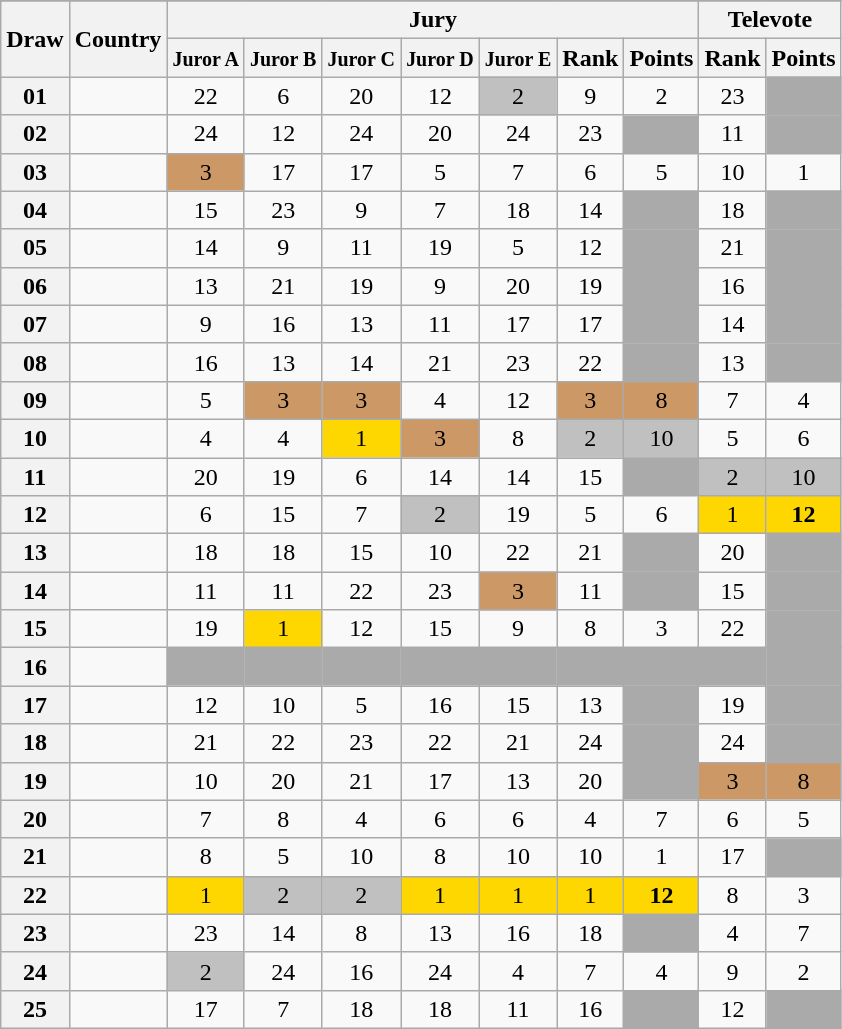<table class="sortable wikitable collapsible plainrowheaders" style="text-align:center;">
<tr>
</tr>
<tr>
<th scope="col" rowspan="2">Draw</th>
<th scope="col" rowspan="2">Country</th>
<th scope="col" colspan="7">Jury</th>
<th scope="col" colspan="2">Televote</th>
</tr>
<tr>
<th scope="col"><small>Juror A</small></th>
<th scope="col"><small>Juror B</small></th>
<th scope="col"><small>Juror C</small></th>
<th scope="col"><small>Juror D</small></th>
<th scope="col"><small>Juror E</small></th>
<th scope="col">Rank</th>
<th scope="col">Points</th>
<th scope="col">Rank</th>
<th scope="col">Points</th>
</tr>
<tr>
<th scope="row" style="text-align:center;">01</th>
<td style="text-align:left;"></td>
<td>22</td>
<td>6</td>
<td>20</td>
<td>12</td>
<td style="background:silver;">2</td>
<td>9</td>
<td>2</td>
<td>23</td>
<td style="background:#AAAAAA;"></td>
</tr>
<tr>
<th scope="row" style="text-align:center;">02</th>
<td style="text-align:left;"></td>
<td>24</td>
<td>12</td>
<td>24</td>
<td>20</td>
<td>24</td>
<td>23</td>
<td style="background:#AAAAAA;"></td>
<td>11</td>
<td style="background:#AAAAAA;"></td>
</tr>
<tr>
<th scope="row" style="text-align:center;">03</th>
<td style="text-align:left;"></td>
<td style="background:#CC9966;">3</td>
<td>17</td>
<td>17</td>
<td>5</td>
<td>7</td>
<td>6</td>
<td>5</td>
<td>10</td>
<td>1</td>
</tr>
<tr>
<th scope="row" style="text-align:center;">04</th>
<td style="text-align:left;"></td>
<td>15</td>
<td>23</td>
<td>9</td>
<td>7</td>
<td>18</td>
<td>14</td>
<td style="background:#AAAAAA;"></td>
<td>18</td>
<td style="background:#AAAAAA;"></td>
</tr>
<tr>
<th scope="row" style="text-align:center;">05</th>
<td style="text-align:left;"></td>
<td>14</td>
<td>9</td>
<td>11</td>
<td>19</td>
<td>5</td>
<td>12</td>
<td style="background:#AAAAAA;"></td>
<td>21</td>
<td style="background:#AAAAAA;"></td>
</tr>
<tr>
<th scope="row" style="text-align:center;">06</th>
<td style="text-align:left;"></td>
<td>13</td>
<td>21</td>
<td>19</td>
<td>9</td>
<td>20</td>
<td>19</td>
<td style="background:#AAAAAA;"></td>
<td>16</td>
<td style="background:#AAAAAA;"></td>
</tr>
<tr>
<th scope="row" style="text-align:center;">07</th>
<td style="text-align:left;"></td>
<td>9</td>
<td>16</td>
<td>13</td>
<td>11</td>
<td>17</td>
<td>17</td>
<td style="background:#AAAAAA;"></td>
<td>14</td>
<td style="background:#AAAAAA;"></td>
</tr>
<tr>
<th scope="row" style="text-align:center;">08</th>
<td style="text-align:left;"></td>
<td>16</td>
<td>13</td>
<td>14</td>
<td>21</td>
<td>23</td>
<td>22</td>
<td style="background:#AAAAAA;"></td>
<td>13</td>
<td style="background:#AAAAAA;"></td>
</tr>
<tr>
<th scope="row" style="text-align:center;">09</th>
<td style="text-align:left;"></td>
<td>5</td>
<td style="background:#CC9966;">3</td>
<td style="background:#CC9966;">3</td>
<td>4</td>
<td>12</td>
<td style="background:#CC9966;">3</td>
<td style="background:#CC9966;">8</td>
<td>7</td>
<td>4</td>
</tr>
<tr>
<th scope="row" style="text-align:center;">10</th>
<td style="text-align:left;"></td>
<td>4</td>
<td>4</td>
<td style="background:gold;">1</td>
<td style="background:#CC9966;">3</td>
<td>8</td>
<td style="background:silver;">2</td>
<td style="background:silver;">10</td>
<td>5</td>
<td>6</td>
</tr>
<tr>
<th scope="row" style="text-align:center;">11</th>
<td style="text-align:left;"></td>
<td>20</td>
<td>19</td>
<td>6</td>
<td>14</td>
<td>14</td>
<td>15</td>
<td style="background:#AAAAAA;"></td>
<td style="background:silver;">2</td>
<td style="background:silver;">10</td>
</tr>
<tr>
<th scope="row" style="text-align:center;">12</th>
<td style="text-align:left;"></td>
<td>6</td>
<td>15</td>
<td>7</td>
<td style="background:silver;">2</td>
<td>19</td>
<td>5</td>
<td>6</td>
<td style="background:gold;">1</td>
<td style="background:gold;"><strong>12</strong></td>
</tr>
<tr>
<th scope="row" style="text-align:center;">13</th>
<td style="text-align:left;"></td>
<td>18</td>
<td>18</td>
<td>15</td>
<td>10</td>
<td>22</td>
<td>21</td>
<td style="background:#AAAAAA;"></td>
<td>20</td>
<td style="background:#AAAAAA;"></td>
</tr>
<tr>
<th scope="row" style="text-align:center;">14</th>
<td style="text-align:left;"></td>
<td>11</td>
<td>11</td>
<td>22</td>
<td>23</td>
<td style="background:#CC9966;">3</td>
<td>11</td>
<td style="background:#AAAAAA;"></td>
<td>15</td>
<td style="background:#AAAAAA;"></td>
</tr>
<tr>
<th scope="row" style="text-align:center;">15</th>
<td style="text-align:left;"></td>
<td>19</td>
<td style="background:gold;">1</td>
<td>12</td>
<td>15</td>
<td>9</td>
<td>8</td>
<td>3</td>
<td>22</td>
<td style="background:#AAAAAA;"></td>
</tr>
<tr class="sortbottom">
<th scope="row" style="text-align:center;">16</th>
<td style="text-align:left;"></td>
<td style="background:#AAAAAA;"></td>
<td style="background:#AAAAAA;"></td>
<td style="background:#AAAAAA;"></td>
<td style="background:#AAAAAA;"></td>
<td style="background:#AAAAAA;"></td>
<td style="background:#AAAAAA;"></td>
<td style="background:#AAAAAA;"></td>
<td style="background:#AAAAAA;"></td>
<td style="background:#AAAAAA;"></td>
</tr>
<tr>
<th scope="row" style="text-align:center;">17</th>
<td style="text-align:left;"></td>
<td>12</td>
<td>10</td>
<td>5</td>
<td>16</td>
<td>15</td>
<td>13</td>
<td style="background:#AAAAAA;"></td>
<td>19</td>
<td style="background:#AAAAAA;"></td>
</tr>
<tr>
<th scope="row" style="text-align:center;">18</th>
<td style="text-align:left;"></td>
<td>21</td>
<td>22</td>
<td>23</td>
<td>22</td>
<td>21</td>
<td>24</td>
<td style="background:#AAAAAA;"></td>
<td>24</td>
<td style="background:#AAAAAA;"></td>
</tr>
<tr>
<th scope="row" style="text-align:center;">19</th>
<td style="text-align:left;"></td>
<td>10</td>
<td>20</td>
<td>21</td>
<td>17</td>
<td>13</td>
<td>20</td>
<td style="background:#AAAAAA;"></td>
<td style="background:#CC9966;">3</td>
<td style="background:#CC9966;">8</td>
</tr>
<tr>
<th scope="row" style="text-align:center;">20</th>
<td style="text-align:left;"></td>
<td>7</td>
<td>8</td>
<td>4</td>
<td>6</td>
<td>6</td>
<td>4</td>
<td>7</td>
<td>6</td>
<td>5</td>
</tr>
<tr>
<th scope="row" style="text-align:center;">21</th>
<td style="text-align:left;"></td>
<td>8</td>
<td>5</td>
<td>10</td>
<td>8</td>
<td>10</td>
<td>10</td>
<td>1</td>
<td>17</td>
<td style="background:#AAAAAA;"></td>
</tr>
<tr>
<th scope="row" style="text-align:center;">22</th>
<td style="text-align:left;"></td>
<td style="background:gold;">1</td>
<td style="background:silver;">2</td>
<td style="background:silver;">2</td>
<td style="background:gold;">1</td>
<td style="background:gold;">1</td>
<td style="background:gold;">1</td>
<td style="background:gold;"><strong>12</strong></td>
<td>8</td>
<td>3</td>
</tr>
<tr>
<th scope="row" style="text-align:center;">23</th>
<td style="text-align:left;"></td>
<td>23</td>
<td>14</td>
<td>8</td>
<td>13</td>
<td>16</td>
<td>18</td>
<td style="background:#AAAAAA;"></td>
<td>4</td>
<td>7</td>
</tr>
<tr>
<th scope="row" style="text-align:center;">24</th>
<td style="text-align:left;"></td>
<td style="background:silver;">2</td>
<td>24</td>
<td>16</td>
<td>24</td>
<td>4</td>
<td>7</td>
<td>4</td>
<td>9</td>
<td>2</td>
</tr>
<tr>
<th scope="row" style="text-align:center;">25</th>
<td style="text-align:left;"></td>
<td>17</td>
<td>7</td>
<td>18</td>
<td>18</td>
<td>11</td>
<td>16</td>
<td style="background:#AAAAAA;"></td>
<td>12</td>
<td style="background:#AAAAAA;"></td>
</tr>
</table>
